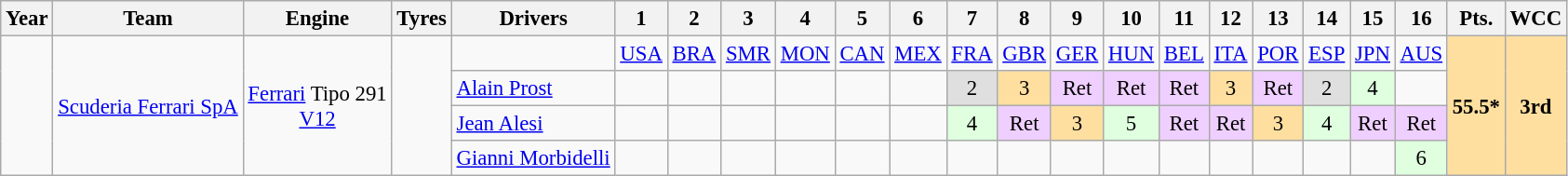<table class="wikitable" style="text-align:center; font-size:95%">
<tr>
<th>Year</th>
<th>Team</th>
<th>Engine</th>
<th>Tyres</th>
<th>Drivers</th>
<th>1</th>
<th>2</th>
<th>3</th>
<th>4</th>
<th>5</th>
<th>6</th>
<th>7</th>
<th>8</th>
<th>9</th>
<th>10</th>
<th>11</th>
<th>12</th>
<th>13</th>
<th>14</th>
<th>15</th>
<th>16</th>
<th>Pts.</th>
<th>WCC</th>
</tr>
<tr>
<td rowspan="4"></td>
<td rowspan="4"><a href='#'>Scuderia Ferrari SpA</a></td>
<td rowspan="4"><a href='#'>Ferrari</a> Tipo 291<br><a href='#'>V12</a></td>
<td rowspan="4"></td>
<td></td>
<td><a href='#'>USA</a></td>
<td><a href='#'>BRA</a></td>
<td><a href='#'>SMR</a></td>
<td><a href='#'>MON</a></td>
<td><a href='#'>CAN</a></td>
<td><a href='#'>MEX</a></td>
<td><a href='#'>FRA</a></td>
<td><a href='#'>GBR</a></td>
<td><a href='#'>GER</a></td>
<td><a href='#'>HUN</a></td>
<td><a href='#'>BEL</a></td>
<td><a href='#'>ITA</a></td>
<td><a href='#'>POR</a></td>
<td><a href='#'>ESP</a></td>
<td><a href='#'>JPN</a></td>
<td><a href='#'>AUS</a></td>
<td rowspan="4" style="background:#ffdf9f;"><strong>55.5*</strong></td>
<td rowspan="4" style="background:#ffdf9f;"><strong>3rd</strong></td>
</tr>
<tr>
<td align="left"><a href='#'>Alain Prost</a></td>
<td></td>
<td></td>
<td></td>
<td></td>
<td></td>
<td></td>
<td style="background:#dfdfdf;">2</td>
<td style="background:#ffdf9f;">3</td>
<td style="background:#efcfff;">Ret</td>
<td style="background:#efcfff;">Ret</td>
<td style="background:#efcfff;">Ret</td>
<td style="background:#ffdf9f;">3</td>
<td style="background:#efcfff;">Ret</td>
<td style="background:#dfdfdf;">2</td>
<td style="background:#dfffdf;">4</td>
<td></td>
</tr>
<tr>
<td align="left"><a href='#'>Jean Alesi</a></td>
<td></td>
<td></td>
<td></td>
<td></td>
<td></td>
<td></td>
<td style="background:#dfffdf;">4</td>
<td style="background:#efcfff;">Ret</td>
<td style="background:#ffdf9f;">3</td>
<td style="background:#dfffdf;">5</td>
<td style="background:#efcfff;">Ret</td>
<td style="background:#efcfff;">Ret</td>
<td style="background:#ffdf9f;">3</td>
<td style="background:#dfffdf;">4</td>
<td style="background:#efcfff;">Ret</td>
<td style="background:#efcfff;">Ret</td>
</tr>
<tr>
<td align="left"><a href='#'>Gianni Morbidelli</a></td>
<td></td>
<td></td>
<td></td>
<td></td>
<td></td>
<td></td>
<td></td>
<td></td>
<td></td>
<td></td>
<td></td>
<td></td>
<td></td>
<td></td>
<td></td>
<td style="background:#dfffdf;">6</td>
</tr>
</table>
